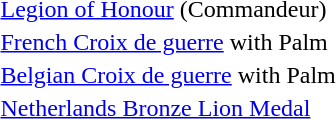<table>
<tr>
<td></td>
<td><a href='#'>Legion of Honour</a> (Commandeur)</td>
</tr>
<tr>
<td></td>
<td><a href='#'>French Croix de guerre</a> with Palm</td>
</tr>
<tr>
<td></td>
<td><a href='#'>Belgian Croix de guerre</a> with Palm</td>
</tr>
<tr>
<td></td>
<td><a href='#'>Netherlands Bronze Lion Medal</a></td>
</tr>
</table>
